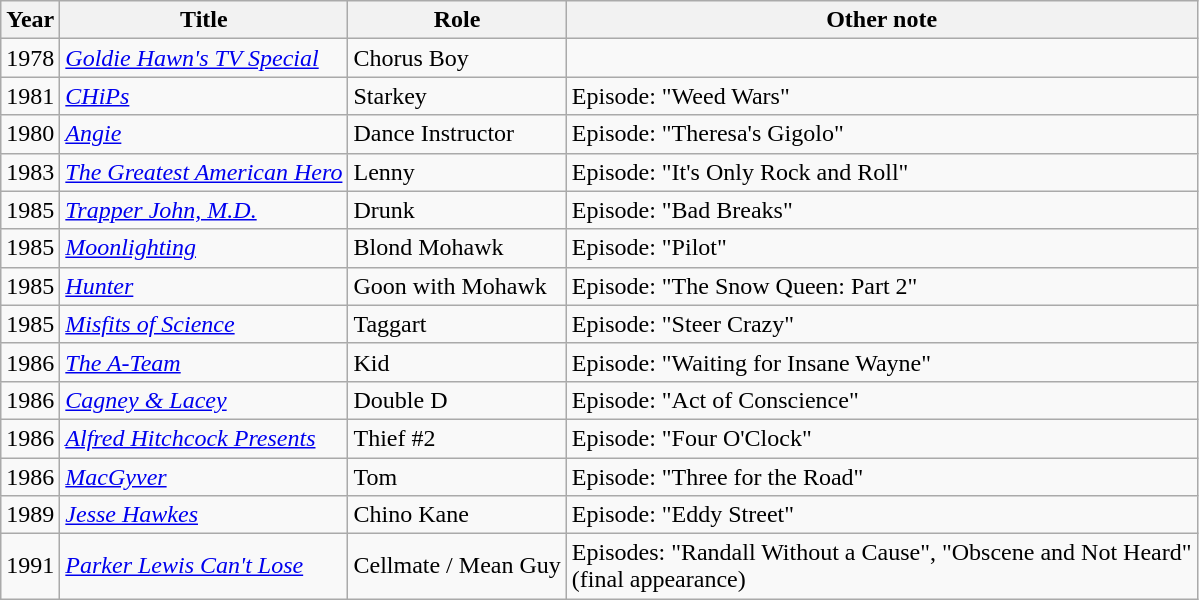<table class="wikitable sortable">
<tr>
<th>Year</th>
<th>Title</th>
<th>Role</th>
<th>Other note</th>
</tr>
<tr>
<td>1978</td>
<td><em><a href='#'>Goldie Hawn's TV Special</a></em></td>
<td>Chorus Boy</td>
<td></td>
</tr>
<tr>
<td>1981</td>
<td><em><a href='#'>CHiPs</a></em></td>
<td>Starkey</td>
<td>Episode: "Weed Wars"</td>
</tr>
<tr>
<td>1980</td>
<td><em><a href='#'>Angie</a></em></td>
<td>Dance Instructor</td>
<td>Episode: "Theresa's Gigolo"</td>
</tr>
<tr>
<td>1983</td>
<td><em><a href='#'>The Greatest American Hero</a></em></td>
<td>Lenny</td>
<td>Episode: "It's Only Rock and Roll"</td>
</tr>
<tr>
<td>1985</td>
<td><em><a href='#'>Trapper John, M.D.</a></em></td>
<td>Drunk</td>
<td>Episode: "Bad Breaks"</td>
</tr>
<tr>
<td>1985</td>
<td><em><a href='#'>Moonlighting</a></em></td>
<td>Blond Mohawk</td>
<td>Episode: "Pilot"</td>
</tr>
<tr>
<td>1985</td>
<td><em><a href='#'>Hunter</a></em></td>
<td>Goon with Mohawk</td>
<td>Episode: "The Snow Queen: Part 2"</td>
</tr>
<tr>
<td>1985</td>
<td><em><a href='#'>Misfits of Science</a></em></td>
<td>Taggart</td>
<td>Episode: "Steer Crazy"</td>
</tr>
<tr>
<td>1986</td>
<td><em><a href='#'>The A-Team</a></em></td>
<td>Kid</td>
<td>Episode: "Waiting for Insane Wayne"</td>
</tr>
<tr>
<td>1986</td>
<td><em><a href='#'>Cagney & Lacey</a></em></td>
<td>Double D</td>
<td>Episode: "Act of Conscience"</td>
</tr>
<tr>
<td>1986</td>
<td><em><a href='#'>Alfred Hitchcock Presents</a></em></td>
<td>Thief #2</td>
<td>Episode: "Four O'Clock"</td>
</tr>
<tr>
<td>1986</td>
<td><em><a href='#'>MacGyver</a></em></td>
<td>Tom</td>
<td>Episode: "Three for the Road"</td>
</tr>
<tr>
<td>1989</td>
<td><em><a href='#'>Jesse Hawkes</a></em></td>
<td>Chino Kane</td>
<td>Episode: "Eddy Street"</td>
</tr>
<tr>
<td>1991</td>
<td><em><a href='#'>Parker Lewis Can't Lose</a></em></td>
<td>Cellmate / Mean Guy</td>
<td>Episodes: "Randall Without a Cause", "Obscene and Not Heard"<br>(final appearance)</td>
</tr>
</table>
